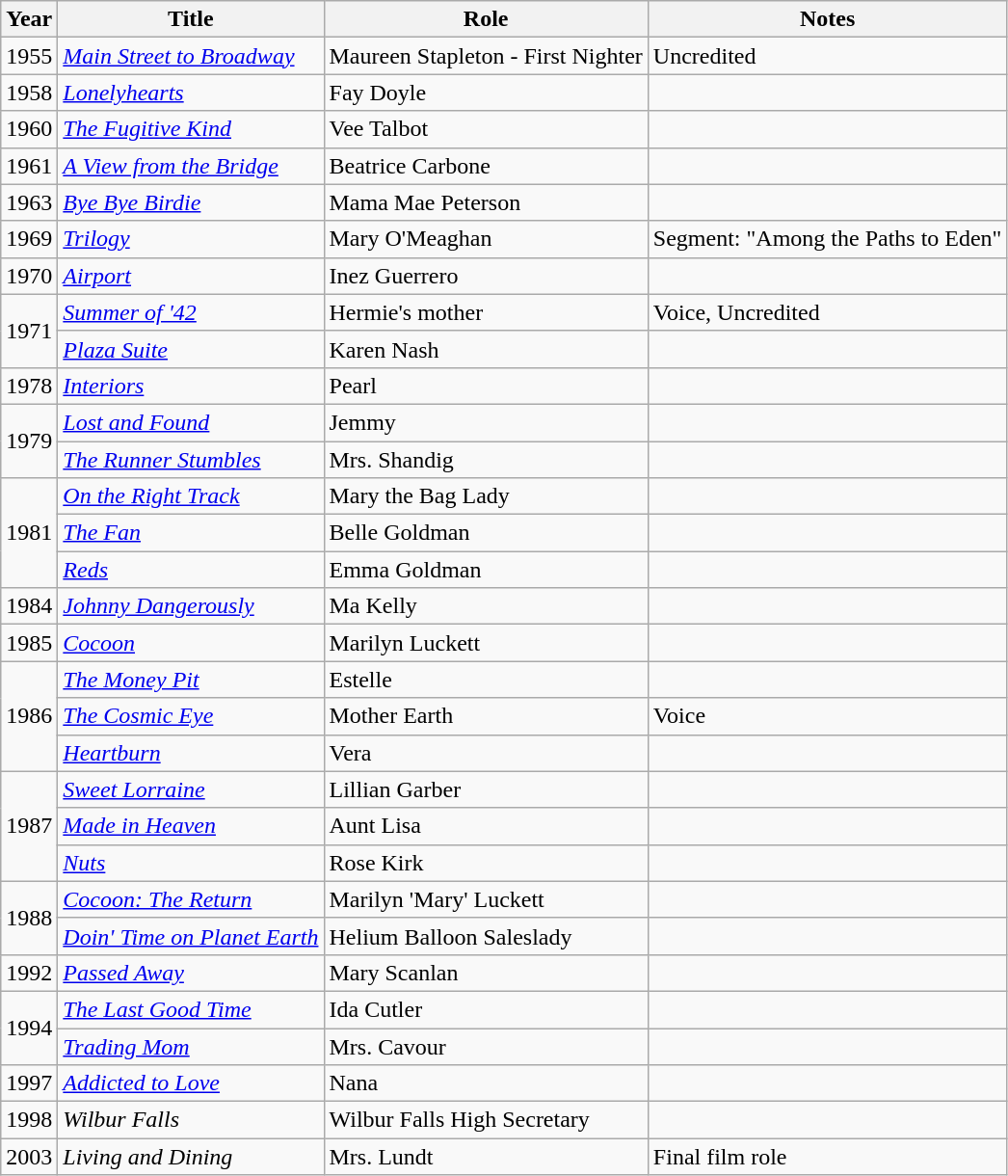<table class="wikitable sortable">
<tr>
<th>Year</th>
<th>Title</th>
<th>Role</th>
<th class="unsortable">Notes</th>
</tr>
<tr>
<td>1955</td>
<td><em><a href='#'>Main Street to Broadway</a></em></td>
<td>Maureen Stapleton - First Nighter</td>
<td>Uncredited</td>
</tr>
<tr>
<td>1958</td>
<td><em><a href='#'>Lonelyhearts</a></em></td>
<td>Fay Doyle</td>
<td></td>
</tr>
<tr>
<td>1960</td>
<td><em><a href='#'>The Fugitive Kind</a></em></td>
<td>Vee Talbot</td>
<td></td>
</tr>
<tr>
<td>1961</td>
<td><em><a href='#'>A View from the Bridge</a></em></td>
<td>Beatrice Carbone</td>
<td></td>
</tr>
<tr>
<td>1963</td>
<td><em><a href='#'>Bye Bye Birdie</a></em></td>
<td>Mama Mae Peterson</td>
<td></td>
</tr>
<tr>
<td>1969</td>
<td><em><a href='#'>Trilogy</a></em></td>
<td>Mary O'Meaghan</td>
<td>Segment: "Among the Paths to Eden"</td>
</tr>
<tr>
<td>1970</td>
<td><em><a href='#'>Airport</a></em></td>
<td>Inez Guerrero</td>
<td></td>
</tr>
<tr>
<td rowspan=2>1971</td>
<td><em><a href='#'>Summer of '42</a></em></td>
<td>Hermie's mother</td>
<td>Voice, Uncredited</td>
</tr>
<tr>
<td><em><a href='#'>Plaza Suite</a></em></td>
<td>Karen Nash</td>
<td></td>
</tr>
<tr>
<td>1978</td>
<td><em><a href='#'>Interiors</a></em></td>
<td>Pearl</td>
<td></td>
</tr>
<tr>
<td rowspan=2>1979</td>
<td><em><a href='#'>Lost and Found</a></em></td>
<td>Jemmy</td>
<td></td>
</tr>
<tr>
<td><em><a href='#'>The Runner Stumbles</a></em></td>
<td>Mrs. Shandig</td>
<td></td>
</tr>
<tr>
<td rowspan=3>1981</td>
<td><em><a href='#'>On the Right Track</a></em></td>
<td>Mary the Bag Lady</td>
<td></td>
</tr>
<tr>
<td><em><a href='#'>The Fan</a></em></td>
<td>Belle Goldman</td>
<td></td>
</tr>
<tr>
<td><em><a href='#'>Reds</a></em></td>
<td>Emma Goldman</td>
<td></td>
</tr>
<tr>
<td>1984</td>
<td><em><a href='#'>Johnny Dangerously</a></em></td>
<td>Ma Kelly</td>
<td></td>
</tr>
<tr>
<td>1985</td>
<td><em><a href='#'>Cocoon</a></em></td>
<td>Marilyn Luckett</td>
<td></td>
</tr>
<tr>
<td rowspan=3>1986</td>
<td><em><a href='#'>The Money Pit</a></em></td>
<td>Estelle</td>
<td></td>
</tr>
<tr>
<td><em><a href='#'>The Cosmic Eye</a></em></td>
<td>Mother Earth</td>
<td>Voice</td>
</tr>
<tr>
<td><em><a href='#'>Heartburn</a></em></td>
<td>Vera</td>
<td></td>
</tr>
<tr>
<td rowspan=3>1987</td>
<td><em><a href='#'>Sweet Lorraine</a></em></td>
<td>Lillian Garber</td>
<td></td>
</tr>
<tr>
<td><em><a href='#'>Made in Heaven</a></em></td>
<td>Aunt Lisa</td>
<td></td>
</tr>
<tr>
<td><em><a href='#'>Nuts</a></em></td>
<td>Rose Kirk</td>
<td></td>
</tr>
<tr>
<td rowspan=2>1988</td>
<td><em><a href='#'>Cocoon: The Return</a></em></td>
<td>Marilyn 'Mary' Luckett</td>
<td></td>
</tr>
<tr>
<td><em><a href='#'>Doin' Time on Planet Earth</a></em></td>
<td>Helium Balloon Saleslady</td>
<td></td>
</tr>
<tr>
<td>1992</td>
<td><em><a href='#'>Passed Away</a></em></td>
<td>Mary Scanlan</td>
<td></td>
</tr>
<tr>
<td rowspan=2>1994</td>
<td><em><a href='#'>The Last Good Time</a></em></td>
<td>Ida Cutler</td>
<td></td>
</tr>
<tr>
<td><em><a href='#'>Trading Mom</a></em></td>
<td>Mrs. Cavour</td>
<td></td>
</tr>
<tr>
<td>1997</td>
<td><em><a href='#'>Addicted to Love</a></em></td>
<td>Nana</td>
<td></td>
</tr>
<tr>
<td>1998</td>
<td><em>Wilbur Falls</em></td>
<td>Wilbur Falls High Secretary</td>
<td></td>
</tr>
<tr>
<td>2003</td>
<td><em>Living and Dining</em></td>
<td>Mrs. Lundt</td>
<td>Final film role</td>
</tr>
</table>
